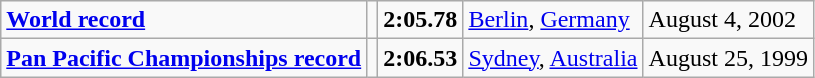<table class="wikitable">
<tr>
<td><strong><a href='#'>World record</a></strong></td>
<td></td>
<td><strong>2:05.78</strong></td>
<td><a href='#'>Berlin</a>, <a href='#'>Germany</a></td>
<td>August 4, 2002</td>
</tr>
<tr>
<td><strong><a href='#'>Pan Pacific Championships record</a></strong></td>
<td></td>
<td><strong>2:06.53</strong></td>
<td><a href='#'>Sydney</a>, <a href='#'>Australia</a></td>
<td>August 25, 1999</td>
</tr>
</table>
